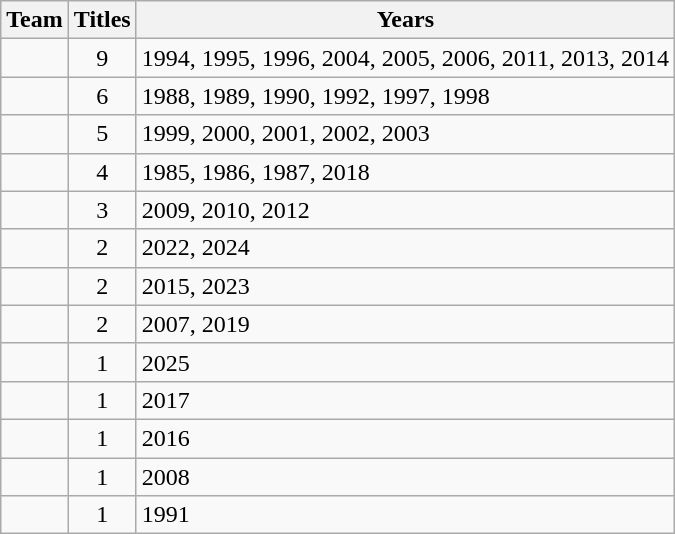<table class="wikitable sortable" style="text-align:center">
<tr>
<th>Team</th>
<th>Titles</th>
<th>Years</th>
</tr>
<tr>
<td style=><strong></strong></td>
<td>9</td>
<td align=left>1994, 1995, 1996, 2004, 2005, 2006, 2011, 2013, 2014</td>
</tr>
<tr>
<td style=><strong></strong></td>
<td>6</td>
<td align=left>1988, 1989, 1990, 1992, 1997, 1998</td>
</tr>
<tr>
<td style=><strong></strong></td>
<td>5</td>
<td align=left>1999, 2000, 2001, 2002, 2003</td>
</tr>
<tr>
<td style=><strong></strong></td>
<td>4</td>
<td align=left>1985, 1986, 1987, 2018</td>
</tr>
<tr>
<td style=><strong></strong></td>
<td>3</td>
<td align=left>2009, 2010, 2012</td>
</tr>
<tr>
<td style=><strong></strong></td>
<td>2</td>
<td align=left>2022, 2024</td>
</tr>
<tr>
<td style=><strong></strong></td>
<td>2</td>
<td align=left>2015, 2023</td>
</tr>
<tr>
<td style=><strong></strong></td>
<td>2</td>
<td align=left>2007, 2019</td>
</tr>
<tr>
<td style=><strong></strong></td>
<td>1</td>
<td align=left>2025</td>
</tr>
<tr>
<td style=><strong></strong></td>
<td>1</td>
<td align=left>2017</td>
</tr>
<tr>
<td style=><strong></strong></td>
<td>1</td>
<td align=left>2016</td>
</tr>
<tr>
<td style=><strong></strong></td>
<td>1</td>
<td align=left>2008</td>
</tr>
<tr>
<td style=><strong></strong></td>
<td>1</td>
<td align=left>1991</td>
</tr>
</table>
